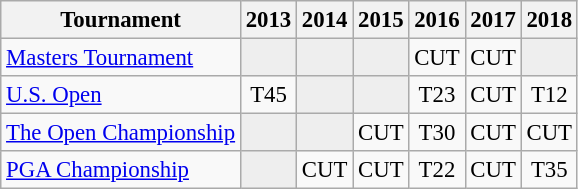<table class="wikitable" style="font-size:95%;text-align:center;">
<tr>
<th>Tournament</th>
<th>2013</th>
<th>2014</th>
<th>2015</th>
<th>2016</th>
<th>2017</th>
<th>2018</th>
</tr>
<tr>
<td align=left><a href='#'>Masters Tournament</a></td>
<td style="background:#eeeeee;"></td>
<td style="background:#eeeeee;"></td>
<td style="background:#eeeeee;"></td>
<td>CUT</td>
<td>CUT</td>
<td style="background:#eeeeee;"></td>
</tr>
<tr>
<td align=left><a href='#'>U.S. Open</a></td>
<td>T45</td>
<td style="background:#eeeeee;"></td>
<td style="background:#eeeeee;"></td>
<td>T23</td>
<td>CUT</td>
<td>T12</td>
</tr>
<tr>
<td align=left><a href='#'>The Open Championship</a></td>
<td style="background:#eeeeee;"></td>
<td style="background:#eeeeee;"></td>
<td>CUT</td>
<td>T30</td>
<td>CUT</td>
<td>CUT</td>
</tr>
<tr>
<td align=left><a href='#'>PGA Championship</a></td>
<td style="background:#eeeeee;"></td>
<td>CUT</td>
<td>CUT</td>
<td>T22</td>
<td>CUT</td>
<td>T35</td>
</tr>
</table>
